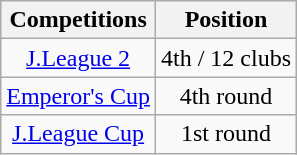<table class="wikitable" style="text-align:center;">
<tr>
<th>Competitions</th>
<th>Position</th>
</tr>
<tr>
<td><a href='#'>J.League 2</a></td>
<td>4th / 12 clubs</td>
</tr>
<tr>
<td><a href='#'>Emperor's Cup</a></td>
<td>4th round</td>
</tr>
<tr>
<td><a href='#'>J.League Cup</a></td>
<td>1st round</td>
</tr>
</table>
